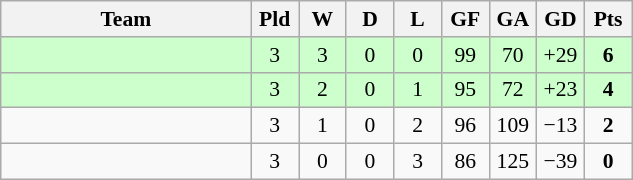<table class="wikitable" style="text-align: center; font-size:90% ">
<tr>
<th width=160>Team</th>
<th width=25>Pld</th>
<th width=25>W</th>
<th width=25>D</th>
<th width=25>L</th>
<th width=25>GF</th>
<th width=25>GA</th>
<th width=25>GD</th>
<th width=25>Pts</th>
</tr>
<tr bgcolor=ccffcc>
<td align=left></td>
<td>3</td>
<td>3</td>
<td>0</td>
<td>0</td>
<td>99</td>
<td>70</td>
<td>+29</td>
<td><strong>6</strong></td>
</tr>
<tr bgcolor=ccffcc>
<td align=left></td>
<td>3</td>
<td>2</td>
<td>0</td>
<td>1</td>
<td>95</td>
<td>72</td>
<td>+23</td>
<td><strong>4</strong></td>
</tr>
<tr>
<td align=left></td>
<td>3</td>
<td>1</td>
<td>0</td>
<td>2</td>
<td>96</td>
<td>109</td>
<td>−13</td>
<td><strong>2</strong></td>
</tr>
<tr>
<td align=left></td>
<td>3</td>
<td>0</td>
<td>0</td>
<td>3</td>
<td>86</td>
<td>125</td>
<td>−39</td>
<td><strong>0</strong></td>
</tr>
</table>
